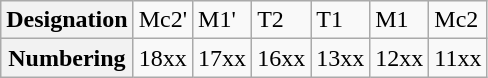<table class="wikitable">
<tr>
<th>Designation</th>
<td>Mc2'</td>
<td>M1'</td>
<td>T2</td>
<td>T1</td>
<td>M1</td>
<td>Mc2</td>
</tr>
<tr>
<th>Numbering</th>
<td>18xx</td>
<td>17xx</td>
<td>16xx</td>
<td>13xx</td>
<td>12xx</td>
<td>11xx</td>
</tr>
</table>
